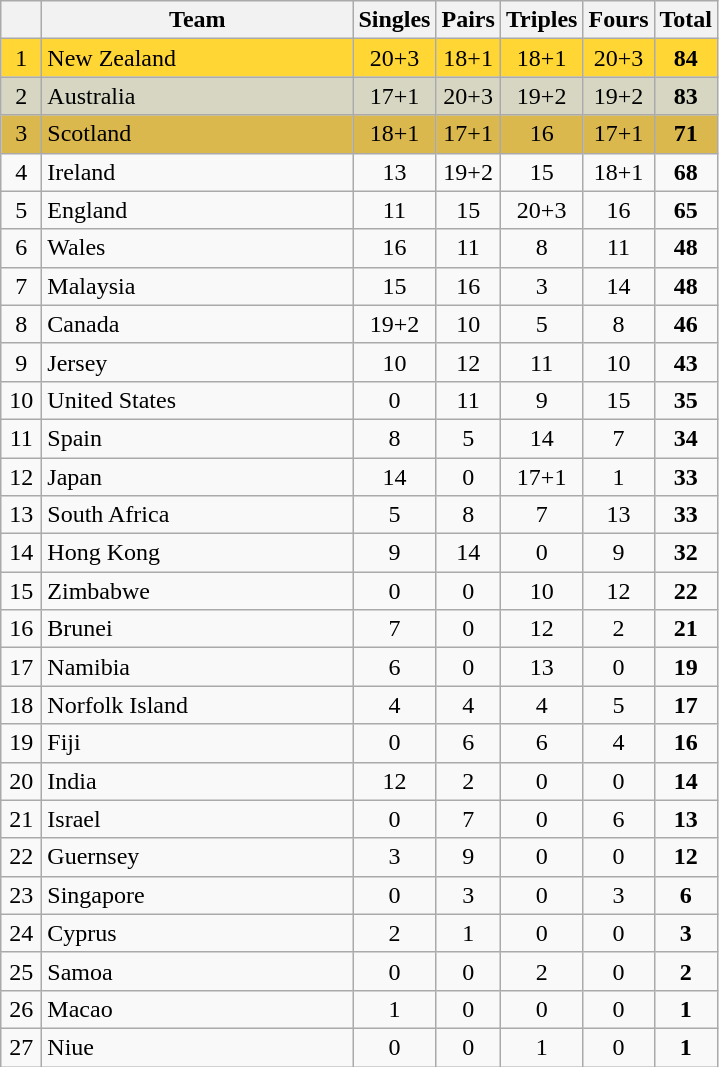<table class="wikitable" style="font-size: 100%">
<tr>
<th width=20></th>
<th width=200>Team</th>
<th width=20>Singles</th>
<th width=20>Pairs</th>
<th width=20>Triples</th>
<th width=20>Fours</th>
<th width=20>Total</th>
</tr>
<tr align=center style="background: #FFD633;">
<td>1</td>
<td align="left"> New Zealand</td>
<td>20+3</td>
<td>18+1</td>
<td>18+1</td>
<td>20+3</td>
<td><strong>84</strong></td>
</tr>
<tr align=center style="background: #D6D6C2;">
<td>2</td>
<td align="left"> Australia</td>
<td>17+1</td>
<td>20+3</td>
<td>19+2</td>
<td>19+2</td>
<td><strong>83</strong></td>
</tr>
<tr align=center style="background: #DBB84D;">
<td>3</td>
<td align="left"> Scotland</td>
<td>18+1</td>
<td>17+1</td>
<td>16</td>
<td>17+1</td>
<td><strong>71</strong></td>
</tr>
<tr align=center>
<td>4</td>
<td align="left"> Ireland</td>
<td>13</td>
<td>19+2</td>
<td>15</td>
<td>18+1</td>
<td><strong>68</strong></td>
</tr>
<tr align=center>
<td>5</td>
<td align="left"> England</td>
<td>11</td>
<td>15</td>
<td>20+3</td>
<td>16</td>
<td><strong>65</strong></td>
</tr>
<tr align=center>
<td>6</td>
<td align="left"> Wales</td>
<td>16</td>
<td>11</td>
<td>8</td>
<td>11</td>
<td><strong>48</strong></td>
</tr>
<tr align=center>
<td>7</td>
<td align="left"> Malaysia</td>
<td>15</td>
<td>16</td>
<td>3</td>
<td>14</td>
<td><strong>48</strong></td>
</tr>
<tr align=center>
<td>8</td>
<td align="left"> Canada</td>
<td>19+2</td>
<td>10</td>
<td>5</td>
<td>8</td>
<td><strong>46</strong></td>
</tr>
<tr align=center>
<td>9</td>
<td align="left"> Jersey</td>
<td>10</td>
<td>12</td>
<td>11</td>
<td>10</td>
<td><strong>43</strong></td>
</tr>
<tr align=center>
<td>10</td>
<td align="left"> United States</td>
<td>0</td>
<td>11</td>
<td>9</td>
<td>15</td>
<td><strong>35</strong></td>
</tr>
<tr align=center>
<td>11</td>
<td align="left"> Spain</td>
<td>8</td>
<td>5</td>
<td>14</td>
<td>7</td>
<td><strong>34</strong></td>
</tr>
<tr align=center>
<td>12</td>
<td align="left"> Japan</td>
<td>14</td>
<td>0</td>
<td>17+1</td>
<td>1</td>
<td><strong>33</strong></td>
</tr>
<tr align=center>
<td>13</td>
<td align="left"> South Africa</td>
<td>5</td>
<td>8</td>
<td>7</td>
<td>13</td>
<td><strong>33</strong></td>
</tr>
<tr align=center>
<td>14</td>
<td align="left"> Hong Kong</td>
<td>9</td>
<td>14</td>
<td>0</td>
<td>9</td>
<td><strong>32</strong></td>
</tr>
<tr align=center>
<td>15</td>
<td align="left"> Zimbabwe</td>
<td>0</td>
<td>0</td>
<td>10</td>
<td>12</td>
<td><strong>22</strong></td>
</tr>
<tr align=center>
<td>16</td>
<td align="left"> Brunei</td>
<td>7</td>
<td>0</td>
<td>12</td>
<td>2</td>
<td><strong>21</strong></td>
</tr>
<tr align=center>
<td>17</td>
<td align="left"> Namibia</td>
<td>6</td>
<td>0</td>
<td>13</td>
<td>0</td>
<td><strong>19</strong></td>
</tr>
<tr align=center>
<td>18</td>
<td align="left"> Norfolk Island</td>
<td>4</td>
<td>4</td>
<td>4</td>
<td>5</td>
<td><strong>17</strong></td>
</tr>
<tr align=center>
<td>19</td>
<td align="left"> Fiji</td>
<td>0</td>
<td>6</td>
<td>6</td>
<td>4</td>
<td><strong>16</strong></td>
</tr>
<tr align=center>
<td>20</td>
<td align="left"> India</td>
<td>12</td>
<td>2</td>
<td>0</td>
<td>0</td>
<td><strong>14</strong></td>
</tr>
<tr align=center>
<td>21</td>
<td align="left"> Israel</td>
<td>0</td>
<td>7</td>
<td>0</td>
<td>6</td>
<td><strong>13</strong></td>
</tr>
<tr align=center>
<td>22</td>
<td align="left"> Guernsey</td>
<td>3</td>
<td>9</td>
<td>0</td>
<td>0</td>
<td><strong>12</strong></td>
</tr>
<tr align=center>
<td>23</td>
<td align="left"> Singapore</td>
<td>0</td>
<td>3</td>
<td>0</td>
<td>3</td>
<td><strong>6</strong></td>
</tr>
<tr align=center>
<td>24</td>
<td align="left"> Cyprus</td>
<td>2</td>
<td>1</td>
<td>0</td>
<td>0</td>
<td><strong>3</strong></td>
</tr>
<tr align=center>
<td>25</td>
<td align="left"> Samoa</td>
<td>0</td>
<td>0</td>
<td>2</td>
<td>0</td>
<td><strong>2</strong></td>
</tr>
<tr align=center>
<td>26</td>
<td align="left"> Macao</td>
<td>1</td>
<td>0</td>
<td>0</td>
<td>0</td>
<td><strong>1</strong></td>
</tr>
<tr align=center>
<td>27</td>
<td align="left"> Niue</td>
<td>0</td>
<td>0</td>
<td>1</td>
<td>0</td>
<td><strong>1</strong></td>
</tr>
</table>
